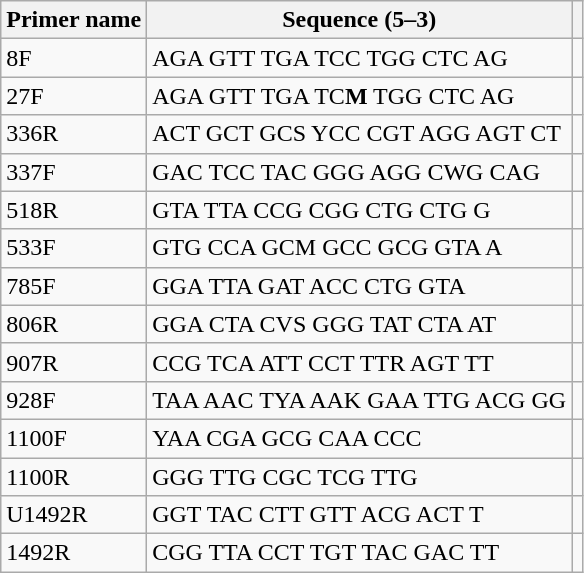<table class="wikitable">
<tr>
<th>Primer name</th>
<th>Sequence (5–3)</th>
<th></th>
</tr>
<tr>
<td>8F</td>
<td>AGA GTT TGA TCC TGG CTC AG</td>
<td></td>
</tr>
<tr>
<td>27F</td>
<td>AGA GTT TGA TC<strong>M</strong> TGG CTC AG</td>
<td></td>
</tr>
<tr>
<td>336R</td>
<td>ACT GCT GCS YCC CGT AGG AGT CT</td>
<td></td>
</tr>
<tr>
<td>337F</td>
<td>GAC TCC TAC GGG AGG CWG CAG</td>
<td></td>
</tr>
<tr>
<td>518R</td>
<td>GTA TTA CCG CGG CTG CTG G</td>
<td></td>
</tr>
<tr>
<td>533F</td>
<td>GTG CCA GCM GCC GCG GTA A</td>
<td></td>
</tr>
<tr>
<td>785F</td>
<td>GGA TTA GAT ACC CTG GTA</td>
<td></td>
</tr>
<tr>
<td>806R</td>
<td>GGA CTA CVS GGG TAT CTA AT</td>
<td></td>
</tr>
<tr>
<td>907R</td>
<td>CCG TCA ATT CCT TTR AGT TT</td>
<td></td>
</tr>
<tr>
<td>928F</td>
<td>TAA AAC TYA AAK GAA TTG ACG GG</td>
<td></td>
</tr>
<tr>
<td>1100F</td>
<td>YAA CGA GCG CAA CCC</td>
<td></td>
</tr>
<tr>
<td>1100R</td>
<td>GGG TTG CGC TCG TTG</td>
<td></td>
</tr>
<tr>
<td>U1492R</td>
<td>GGT TAC CTT GTT ACG ACT T</td>
<td></td>
</tr>
<tr>
<td>1492R</td>
<td>CGG TTA CCT TGT TAC GAC TT</td>
<td></td>
</tr>
</table>
